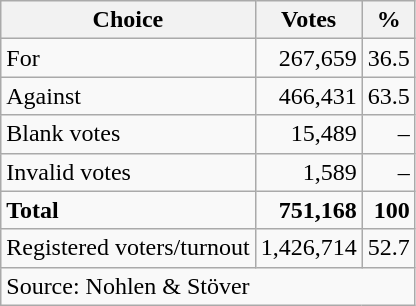<table class=wikitable style=text-align:right>
<tr>
<th>Choice</th>
<th>Votes</th>
<th>%</th>
</tr>
<tr>
<td align=left>For</td>
<td>267,659</td>
<td>36.5</td>
</tr>
<tr>
<td align=left>Against</td>
<td>466,431</td>
<td>63.5</td>
</tr>
<tr>
<td align=left>Blank votes</td>
<td>15,489</td>
<td>–</td>
</tr>
<tr>
<td align=left>Invalid votes</td>
<td>1,589</td>
<td>–</td>
</tr>
<tr>
<td align=left><strong>Total</strong></td>
<td><strong>751,168</strong></td>
<td><strong>100</strong></td>
</tr>
<tr>
<td align=left>Registered voters/turnout</td>
<td>1,426,714</td>
<td>52.7</td>
</tr>
<tr>
<td align=left colspan=6>Source: Nohlen & Stöver</td>
</tr>
</table>
